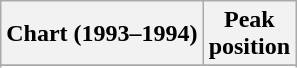<table class="wikitable sortable plainrowheaders" style="text-align:center">
<tr>
<th scope="col">Chart (1993–1994)</th>
<th scope="col">Peak<br>position</th>
</tr>
<tr>
</tr>
<tr>
</tr>
<tr>
</tr>
<tr>
</tr>
<tr>
</tr>
<tr>
</tr>
<tr>
</tr>
<tr>
</tr>
<tr>
</tr>
<tr>
</tr>
</table>
